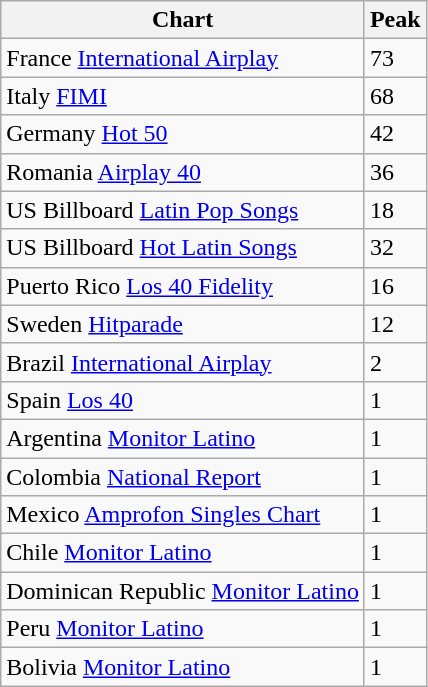<table class="wikitable sortable">
<tr>
<th>Chart</th>
<th>Peak</th>
</tr>
<tr>
<td>France <a href='#'>International Airplay</a></td>
<td>73</td>
</tr>
<tr>
<td>Italy <a href='#'>FIMI</a></td>
<td>68</td>
</tr>
<tr>
<td>Germany <a href='#'>Hot 50</a></td>
<td>42</td>
</tr>
<tr>
<td>Romania <a href='#'>Airplay 40</a></td>
<td>36</td>
</tr>
<tr>
<td>US Billboard <a href='#'>Latin Pop Songs</a></td>
<td>18</td>
</tr>
<tr>
<td>US Billboard <a href='#'>Hot Latin Songs</a></td>
<td>32</td>
</tr>
<tr>
<td>Puerto Rico <a href='#'>Los 40 Fidelity</a></td>
<td>16</td>
</tr>
<tr>
<td>Sweden <a href='#'>Hitparade</a></td>
<td>12</td>
</tr>
<tr>
<td>Brazil <a href='#'>International Airplay</a></td>
<td>2</td>
</tr>
<tr>
<td>Spain <a href='#'>Los 40</a></td>
<td>1</td>
</tr>
<tr>
<td>Argentina <a href='#'>Monitor Latino</a></td>
<td>1</td>
</tr>
<tr>
<td>Colombia <a href='#'>National Report</a></td>
<td>1</td>
</tr>
<tr>
<td>Mexico <a href='#'>Amprofon Singles Chart</a></td>
<td>1</td>
</tr>
<tr>
<td>Chile <a href='#'>Monitor Latino</a></td>
<td>1</td>
</tr>
<tr>
<td>Dominican Republic <a href='#'>Monitor Latino</a></td>
<td>1</td>
</tr>
<tr>
<td>Peru <a href='#'>Monitor Latino</a></td>
<td>1</td>
</tr>
<tr>
<td>Bolivia <a href='#'>Monitor Latino</a></td>
<td>1</td>
</tr>
</table>
